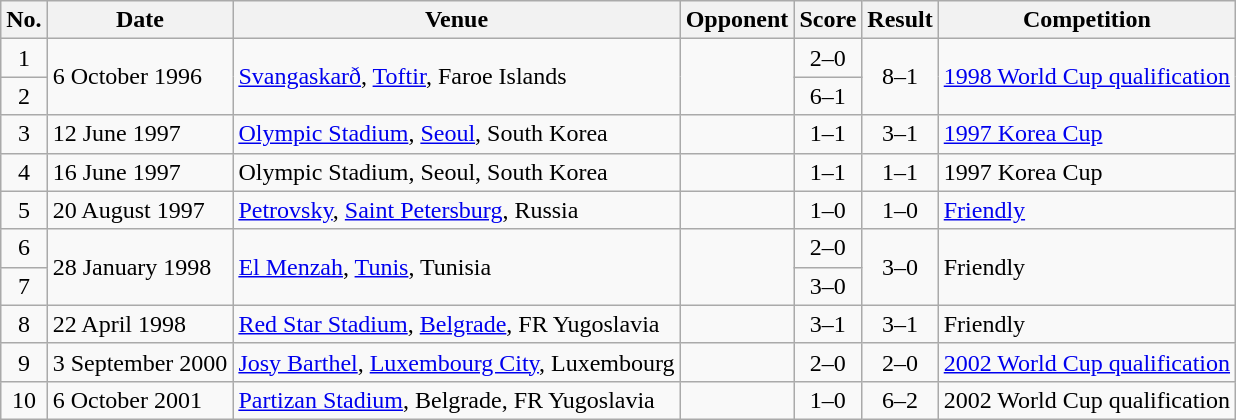<table class="wikitable sortable">
<tr>
<th scope="col">No.</th>
<th scope="col">Date</th>
<th scope="col">Venue</th>
<th scope="col">Opponent</th>
<th scope="col">Score</th>
<th scope="col">Result</th>
<th scope="col">Competition</th>
</tr>
<tr>
<td align="center">1</td>
<td rowspan="2">6 October 1996</td>
<td rowspan="2"><a href='#'>Svangaskarð</a>, <a href='#'>Toftir</a>, Faroe Islands</td>
<td rowspan="2"></td>
<td align="center">2–0</td>
<td rowspan="2" style="text-align:center">8–1</td>
<td rowspan="2"><a href='#'>1998 World Cup qualification</a></td>
</tr>
<tr>
<td align="center">2</td>
<td align="center">6–1</td>
</tr>
<tr>
<td align="center">3</td>
<td>12 June 1997</td>
<td><a href='#'>Olympic Stadium</a>, <a href='#'>Seoul</a>, South Korea</td>
<td></td>
<td align="center">1–1</td>
<td align="center">3–1</td>
<td><a href='#'>1997 Korea Cup</a></td>
</tr>
<tr>
<td align="center">4</td>
<td>16 June 1997</td>
<td>Olympic Stadium, Seoul, South Korea</td>
<td></td>
<td align="center">1–1</td>
<td align="center">1–1</td>
<td>1997 Korea Cup</td>
</tr>
<tr>
<td align="center">5</td>
<td>20 August 1997</td>
<td><a href='#'>Petrovsky</a>, <a href='#'>Saint Petersburg</a>, Russia</td>
<td></td>
<td align="center">1–0</td>
<td align="center">1–0</td>
<td><a href='#'>Friendly</a></td>
</tr>
<tr>
<td align="center">6</td>
<td rowspan="2">28 January 1998</td>
<td rowspan="2"><a href='#'>El Menzah</a>, <a href='#'>Tunis</a>, Tunisia</td>
<td rowspan="2"></td>
<td align="center">2–0</td>
<td rowspan="2" style="text-align:center">3–0</td>
<td rowspan="2">Friendly</td>
</tr>
<tr>
<td align="center">7</td>
<td align="center">3–0</td>
</tr>
<tr>
<td align="center">8</td>
<td>22 April 1998</td>
<td><a href='#'>Red Star Stadium</a>, <a href='#'>Belgrade</a>, FR Yugoslavia</td>
<td></td>
<td align="center">3–1</td>
<td align="center">3–1</td>
<td>Friendly</td>
</tr>
<tr>
<td align="center">9</td>
<td>3 September 2000</td>
<td><a href='#'>Josy Barthel</a>, <a href='#'>Luxembourg City</a>, Luxembourg</td>
<td></td>
<td align="center">2–0</td>
<td align="center">2–0</td>
<td><a href='#'>2002 World Cup qualification</a></td>
</tr>
<tr>
<td align="center">10</td>
<td>6 October 2001</td>
<td><a href='#'>Partizan Stadium</a>, Belgrade, FR Yugoslavia</td>
<td></td>
<td align="center">1–0</td>
<td align="center">6–2</td>
<td>2002 World Cup qualification</td>
</tr>
</table>
